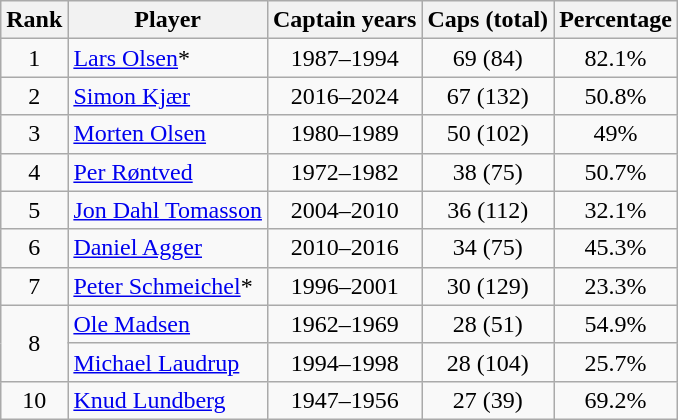<table class="wikitable" style="text-align: center;">
<tr>
<th>Rank</th>
<th>Player</th>
<th>Captain years</th>
<th>Caps <strong>(total)</strong></th>
<th>Percentage</th>
</tr>
<tr>
<td>1</td>
<td style="text-align:left;"><a href='#'>Lars Olsen</a>*</td>
<td>1987–1994</td>
<td>69 (84)</td>
<td>82.1%</td>
</tr>
<tr>
<td>2</td>
<td style="text-align:left;"><a href='#'>Simon Kjær</a></td>
<td>2016–2024</td>
<td>67 (132)</td>
<td>50.8%</td>
</tr>
<tr>
<td>3</td>
<td style="text-align:left;"><a href='#'>Morten Olsen</a></td>
<td>1980–1989</td>
<td>50 (102)</td>
<td>49%</td>
</tr>
<tr>
<td>4</td>
<td style="text-align:left;"><a href='#'>Per Røntved</a></td>
<td>1972–1982</td>
<td>38 (75)</td>
<td>50.7%</td>
</tr>
<tr>
<td>5</td>
<td style="text-align:left;"><a href='#'>Jon Dahl Tomasson</a></td>
<td>2004–2010</td>
<td>36 (112)</td>
<td>32.1%</td>
</tr>
<tr>
<td>6</td>
<td style="text-align:left;"><a href='#'>Daniel Agger</a></td>
<td>2010–2016</td>
<td>34 (75)</td>
<td>45.3%</td>
</tr>
<tr>
<td>7</td>
<td style="text-align:left;"><a href='#'>Peter Schmeichel</a>*</td>
<td>1996–2001</td>
<td>30 (129)</td>
<td>23.3%</td>
</tr>
<tr>
<td rowspan="2">8</td>
<td align="left"><a href='#'>Ole Madsen</a></td>
<td>1962–1969</td>
<td>28 (51)</td>
<td>54.9%</td>
</tr>
<tr>
<td align="left"><a href='#'>Michael Laudrup</a></td>
<td>1994–1998</td>
<td>28 (104)</td>
<td>25.7%</td>
</tr>
<tr>
<td>10</td>
<td style="text-align:left;"><a href='#'>Knud Lundberg</a></td>
<td>1947–1956</td>
<td>27 (39)</td>
<td>69.2%</td>
</tr>
</table>
